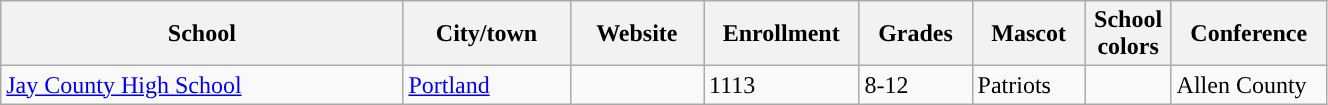<table class="wikitable sortable" width="70%">
<tr>
<th width="20%">School</th>
<th width="08%">City/town</th>
<th width="06%">Website</th>
<th width="04%">Enrollment</th>
<th width="04%">Grades</th>
<th width="04%">Mascot</th>
<th width=01%>School colors</th>
<th width="04%">Conference</th>
</tr>
<tr>
<td><a href='#'>Jay County High School</a></td>
<td><a href='#'>Portland</a></td>
<td></td>
<td>1113</td>
<td>8-12</td>
<td>Patriots</td>
<td>  </td>
<td>Allen County</td>
</tr>
</table>
